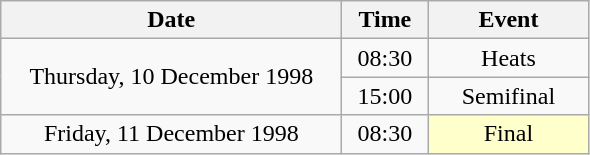<table class = "wikitable" style="text-align:center;">
<tr>
<th width=220>Date</th>
<th width=50>Time</th>
<th width=100>Event</th>
</tr>
<tr>
<td rowspan=2>Thursday, 10 December 1998</td>
<td>08:30</td>
<td>Heats</td>
</tr>
<tr>
<td>15:00</td>
<td>Semifinal</td>
</tr>
<tr>
<td>Friday, 11 December 1998</td>
<td>08:30</td>
<td bgcolor=ffffcc>Final</td>
</tr>
</table>
